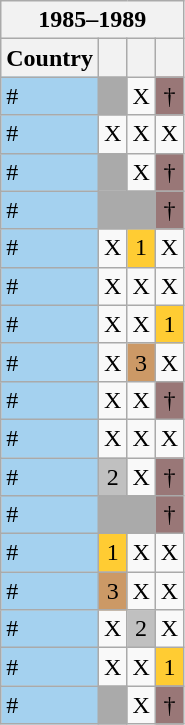<table class="wikitable collapsible collapsed" style="float:left; margin:10px">
<tr>
<th colspan="5">1985–1989</th>
</tr>
<tr>
<th>Country</th>
<th></th>
<th></th>
<th></th>
</tr>
<tr>
<td bgcolor="#A4D1EF"> #</td>
<td bgcolor="#AAA"></td>
<td align=center>Х</td>
<td style="background:#977" align=center><span>†</span></td>
</tr>
<tr>
<td bgcolor="#A4D1EF"> #</td>
<td align=center>Х</td>
<td align=center>Х</td>
<td align=center>Х</td>
</tr>
<tr>
<td bgcolor="#A4D1EF"> #</td>
<td bgcolor="#AAA"></td>
<td align=center>Х</td>
<td style="background:#977" align=center><span>†</span></td>
</tr>
<tr>
<td bgcolor="#A4D1EF">  #</td>
<td colspan="2" bgcolor="#AAA"></td>
<td style="background:#977" align=center><span>†</span></td>
</tr>
<tr>
<td bgcolor="#A4D1EF"> #</td>
<td align=center>Х</td>
<td style="background:#FC3" align=center>1</td>
<td align=center>X</td>
</tr>
<tr>
<td bgcolor="#A4D1EF"> #</td>
<td align=center>Х</td>
<td align=center>Х</td>
<td align=center>Х</td>
</tr>
<tr>
<td bgcolor="#A4D1EF"> #</td>
<td align=center>Х</td>
<td align=center>Х</td>
<td style="background:#FC3" align=center>1</td>
</tr>
<tr>
<td bgcolor="#A4D1EF"> #</td>
<td align=center>Х</td>
<td style="background:#C96;" align=center>3</td>
<td align=center>Х</td>
</tr>
<tr>
<td bgcolor="#A4D1EF"> #</td>
<td align=center>Х</td>
<td align=center>Х</td>
<td style="background:#977" align=center><span>†</span></td>
</tr>
<tr>
<td bgcolor="#A4D1EF"> #</td>
<td align=center>Х</td>
<td align=center>Х</td>
<td align=center>Х</td>
</tr>
<tr>
<td bgcolor="#A4D1EF"> #</td>
<td style="background:silver" align=center>2</td>
<td align=center>Х</td>
<td style="background:#977" align=center><span>†</span></td>
</tr>
<tr>
<td bgcolor="#A4D1EF"> #</td>
<td colspan="2" bgcolor="#AAA"></td>
<td style="background:#977" align=center><span>†</span></td>
</tr>
<tr>
<td bgcolor="#A4D1EF"> #</td>
<td style="background:#FC3" align=center>1</td>
<td align=center>Х</td>
<td align=center>Х</td>
</tr>
<tr>
<td bgcolor="#A4D1EF"> #</td>
<td style="background:#C96;" align=center>3</td>
<td align=center>X</td>
<td align=center>Х</td>
</tr>
<tr>
<td bgcolor="#A4D1EF"> #</td>
<td align=center>Х</td>
<td style="background:silver" align=center>2</td>
<td align=center>Х</td>
</tr>
<tr>
<td bgcolor="#A4D1EF"> #</td>
<td align=center>Х</td>
<td align=center>Х</td>
<td style="background:#FC3" align=center>1</td>
</tr>
<tr>
<td bgcolor="#A4D1EF"> #</td>
<td bgcolor="#AAA"></td>
<td align=center>Х</td>
<td style="background:#977" align=center><span>†</span></td>
</tr>
</table>
